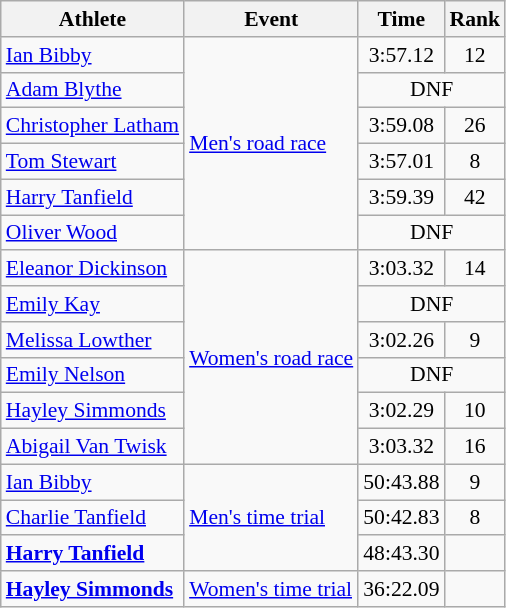<table class="wikitable" style="font-size:90%;">
<tr>
<th>Athlete</th>
<th>Event</th>
<th>Time</th>
<th>Rank</th>
</tr>
<tr align=center>
<td align=left><a href='#'>Ian Bibby</a></td>
<td style="text-align:left;" rowspan="6"><a href='#'>Men's road race</a></td>
<td>3:57.12</td>
<td>12</td>
</tr>
<tr align=center>
<td align=left><a href='#'>Adam Blythe</a></td>
<td colspan=2>DNF</td>
</tr>
<tr align=center>
<td align=left><a href='#'>Christopher Latham</a></td>
<td>3:59.08</td>
<td>26</td>
</tr>
<tr align=center>
<td align=left><a href='#'>Tom Stewart</a></td>
<td>3:57.01</td>
<td>8</td>
</tr>
<tr align=center>
<td align=left><a href='#'>Harry Tanfield</a></td>
<td>3:59.39</td>
<td>42</td>
</tr>
<tr align=center>
<td align=left><a href='#'>Oliver Wood</a></td>
<td colspan=2>DNF</td>
</tr>
<tr align=center>
<td align=left><a href='#'>Eleanor Dickinson</a></td>
<td style="text-align:left;" rowspan="6"><a href='#'>Women's road race</a></td>
<td>3:03.32</td>
<td>14</td>
</tr>
<tr align=center>
<td align=left><a href='#'>Emily Kay</a></td>
<td colspan=2>DNF</td>
</tr>
<tr align=center>
<td align=left><a href='#'>Melissa Lowther</a></td>
<td>3:02.26</td>
<td>9</td>
</tr>
<tr align=center>
<td align=left><a href='#'>Emily Nelson</a></td>
<td colspan=2>DNF</td>
</tr>
<tr align=center>
<td align=left><a href='#'>Hayley Simmonds</a></td>
<td>3:02.29</td>
<td>10</td>
</tr>
<tr align=center>
<td align=left><a href='#'>Abigail Van Twisk</a></td>
<td>3:03.32</td>
<td>16</td>
</tr>
<tr align=center>
<td align=left><a href='#'>Ian Bibby</a></td>
<td style="text-align:left;" rowspan="3"><a href='#'>Men's time trial</a></td>
<td>50:43.88</td>
<td>9</td>
</tr>
<tr align=center>
<td align=left><a href='#'>Charlie Tanfield</a></td>
<td>50:42.83</td>
<td>8</td>
</tr>
<tr align=center>
<td align=left><strong><a href='#'>Harry Tanfield</a></strong></td>
<td>48:43.30</td>
<td></td>
</tr>
<tr align=center>
<td align=left><strong><a href='#'>Hayley Simmonds</a></strong></td>
<td align=left><a href='#'>Women's time trial</a></td>
<td>36:22.09</td>
<td></td>
</tr>
</table>
